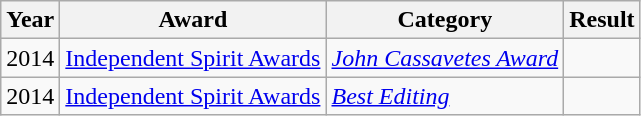<table class="wikitable sortable">
<tr>
<th>Year</th>
<th>Award</th>
<th>Category</th>
<th>Result</th>
</tr>
<tr>
<td>2014</td>
<td><a href='#'>Independent Spirit Awards</a></td>
<td><em><a href='#'>John Cassavetes Award</a></em></td>
<td></td>
</tr>
<tr>
<td>2014</td>
<td><a href='#'>Independent Spirit Awards</a></td>
<td><em><a href='#'>Best Editing</a></em></td>
<td></td>
</tr>
</table>
